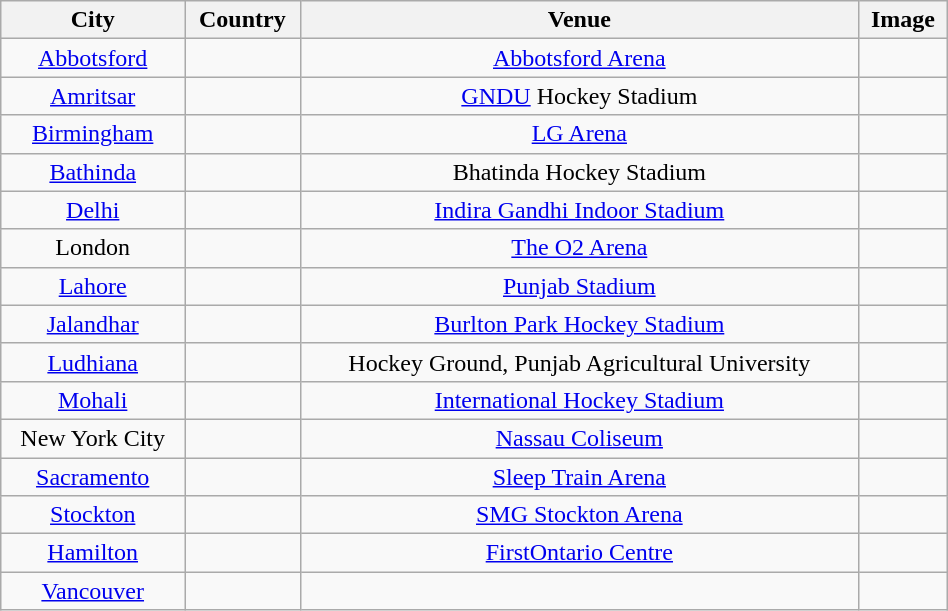<table class="wikitable sortable" style="text-align:center; width:50%;">
<tr>
<th>City</th>
<th>Country</th>
<th>Venue</th>
<th>Image</th>
</tr>
<tr>
<td><a href='#'>Abbotsford</a></td>
<td></td>
<td><a href='#'>Abbotsford Arena</a></td>
<td></td>
</tr>
<tr>
<td><a href='#'>Amritsar</a></td>
<td></td>
<td><a href='#'>GNDU</a> Hockey Stadium</td>
<td></td>
</tr>
<tr>
<td><a href='#'>Birmingham</a></td>
<td></td>
<td><a href='#'>LG Arena</a></td>
<td></td>
</tr>
<tr>
<td><a href='#'>Bathinda</a></td>
<td></td>
<td>Bhatinda Hockey Stadium</td>
<td></td>
</tr>
<tr>
<td><a href='#'>Delhi</a></td>
<td></td>
<td><a href='#'>Indira Gandhi Indoor Stadium</a></td>
<td></td>
</tr>
<tr>
<td>London</td>
<td></td>
<td><a href='#'>The O2 Arena</a></td>
<td></td>
</tr>
<tr>
<td><a href='#'>Lahore</a></td>
<td></td>
<td><a href='#'>Punjab Stadium</a></td>
<td></td>
</tr>
<tr>
<td><a href='#'>Jalandhar</a></td>
<td></td>
<td><a href='#'>Burlton Park Hockey Stadium</a></td>
<td></td>
</tr>
<tr>
<td><a href='#'>Ludhiana</a></td>
<td></td>
<td>Hockey Ground, Punjab Agricultural University</td>
<td></td>
</tr>
<tr>
<td><a href='#'>Mohali</a></td>
<td></td>
<td><a href='#'>International Hockey Stadium</a></td>
<td></td>
</tr>
<tr>
<td>New York City</td>
<td></td>
<td><a href='#'>Nassau Coliseum</a></td>
<td></td>
</tr>
<tr>
<td><a href='#'>Sacramento</a></td>
<td></td>
<td><a href='#'>Sleep Train Arena</a></td>
<td></td>
</tr>
<tr>
<td><a href='#'>Stockton</a></td>
<td></td>
<td><a href='#'>SMG Stockton Arena</a></td>
<td></td>
</tr>
<tr>
<td><a href='#'>Hamilton</a></td>
<td></td>
<td><a href='#'>FirstOntario Centre</a></td>
<td></td>
</tr>
<tr>
<td><a href='#'>Vancouver</a></td>
<td></td>
<td></td>
<td></td>
</tr>
</table>
